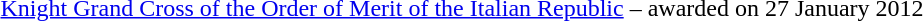<table>
<tr>
<td></td>
<td><a href='#'>Knight Grand Cross of the Order of Merit of the Italian Republic</a> – awarded on 27 January 2012</td>
</tr>
</table>
